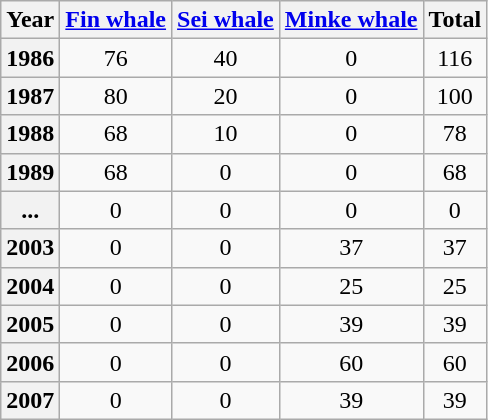<table class="wikitable" style="text-align:center">
<tr>
<th>Year</th>
<th><a href='#'>Fin whale</a></th>
<th><a href='#'>Sei whale</a></th>
<th><a href='#'>Minke whale</a></th>
<th>Total</th>
</tr>
<tr>
<th>1986</th>
<td>76</td>
<td>40</td>
<td>0</td>
<td>116</td>
</tr>
<tr>
<th>1987</th>
<td>80</td>
<td>20</td>
<td>0</td>
<td>100</td>
</tr>
<tr>
<th>1988</th>
<td>68</td>
<td>10</td>
<td>0</td>
<td>78</td>
</tr>
<tr>
<th>1989</th>
<td>68</td>
<td>0</td>
<td>0</td>
<td>68</td>
</tr>
<tr>
<th>...</th>
<td>0</td>
<td>0</td>
<td>0</td>
<td>0</td>
</tr>
<tr>
<th>2003</th>
<td>0</td>
<td>0</td>
<td>37</td>
<td>37</td>
</tr>
<tr>
<th>2004</th>
<td>0</td>
<td>0</td>
<td>25</td>
<td>25</td>
</tr>
<tr>
<th>2005</th>
<td>0</td>
<td>0</td>
<td>39</td>
<td>39</td>
</tr>
<tr>
<th>2006</th>
<td>0</td>
<td>0</td>
<td>60</td>
<td>60</td>
</tr>
<tr>
<th>2007</th>
<td>0</td>
<td>0</td>
<td>39</td>
<td>39</td>
</tr>
</table>
